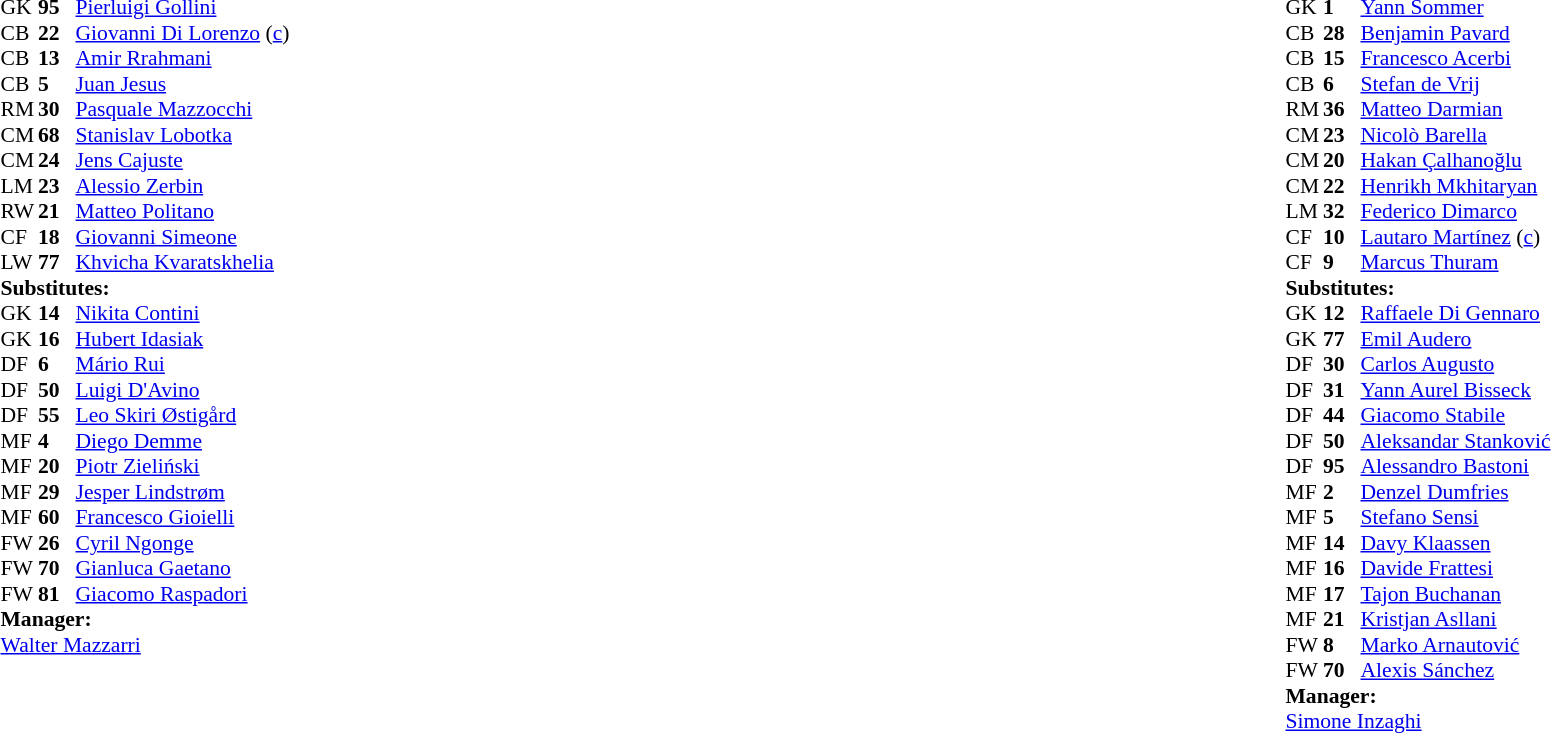<table width="100%">
<tr>
<td valign="top" width="40%"><br><table style="font-size:90%" cellspacing="0" cellpadding="0">
<tr>
<th width=25></th>
<th width=25></th>
</tr>
<tr>
<td>GK</td>
<td><strong>95</strong></td>
<td> <a href='#'>Pierluigi Gollini</a></td>
</tr>
<tr>
<td>CB</td>
<td><strong>22</strong></td>
<td> <a href='#'>Giovanni Di Lorenzo</a> (<a href='#'>c</a>)</td>
</tr>
<tr>
<td>CB</td>
<td><strong>13</strong></td>
<td> <a href='#'>Amir Rrahmani</a></td>
<td></td>
</tr>
<tr>
<td>CB</td>
<td><strong>5</strong></td>
<td> <a href='#'>Juan Jesus</a></td>
</tr>
<tr>
<td>RM</td>
<td><strong>30</strong></td>
<td> <a href='#'>Pasquale Mazzocchi</a></td>
<td></td>
<td></td>
</tr>
<tr>
<td>CM</td>
<td><strong>68</strong></td>
<td> <a href='#'>Stanislav Lobotka</a></td>
</tr>
<tr>
<td>CM</td>
<td><strong>24</strong></td>
<td> <a href='#'>Jens Cajuste</a></td>
<td></td>
<td></td>
</tr>
<tr>
<td>LM</td>
<td><strong>23</strong></td>
<td> <a href='#'>Alessio Zerbin</a></td>
<td></td>
<td></td>
</tr>
<tr>
<td>RW</td>
<td><strong>21</strong></td>
<td> <a href='#'>Matteo Politano</a></td>
<td></td>
<td></td>
</tr>
<tr>
<td>CF</td>
<td><strong>18</strong></td>
<td> <a href='#'>Giovanni Simeone</a></td>
<td></td>
</tr>
<tr>
<td>LW</td>
<td><strong>77</strong></td>
<td> <a href='#'>Khvicha Kvaratskhelia</a></td>
<td></td>
<td></td>
</tr>
<tr>
<td colspan=3><strong>Substitutes:</strong></td>
</tr>
<tr>
<td>GK</td>
<td><strong>14</strong></td>
<td> <a href='#'>Nikita Contini</a></td>
</tr>
<tr>
<td>GK</td>
<td><strong>16</strong></td>
<td> <a href='#'>Hubert Idasiak</a></td>
</tr>
<tr>
<td>DF</td>
<td><strong>6</strong></td>
<td> <a href='#'>Mário Rui</a></td>
<td></td>
<td></td>
</tr>
<tr>
<td>DF</td>
<td><strong>50</strong></td>
<td> <a href='#'>Luigi D'Avino</a></td>
</tr>
<tr>
<td>DF</td>
<td><strong>55</strong></td>
<td> <a href='#'>Leo Skiri Østigård</a></td>
<td></td>
<td></td>
</tr>
<tr>
<td>MF</td>
<td><strong>4</strong></td>
<td> <a href='#'>Diego Demme</a></td>
</tr>
<tr>
<td>MF</td>
<td><strong>20</strong></td>
<td> <a href='#'>Piotr Zieliński</a></td>
</tr>
<tr>
<td>MF</td>
<td><strong>29</strong></td>
<td> <a href='#'>Jesper Lindstrøm</a></td>
<td></td>
<td></td>
</tr>
<tr>
<td>MF</td>
<td><strong>60</strong></td>
<td> <a href='#'>Francesco Gioielli</a></td>
</tr>
<tr>
<td>FW</td>
<td><strong>26</strong></td>
<td> <a href='#'>Cyril Ngonge</a></td>
</tr>
<tr>
<td>FW</td>
<td><strong>70</strong></td>
<td> <a href='#'>Gianluca Gaetano</a></td>
<td></td>
<td></td>
</tr>
<tr>
<td>FW</td>
<td><strong>81</strong></td>
<td> <a href='#'>Giacomo Raspadori</a></td>
<td></td>
<td></td>
</tr>
<tr>
<td colspan=3><strong>Manager:</strong></td>
</tr>
<tr>
<td colspan=3> <a href='#'>Walter Mazzarri</a></td>
<td></td>
</tr>
</table>
</td>
<td valign="top"></td>
<td valign="top" width="50%"><br><table style="font-size:90%; margin:auto" cellspacing="0" cellpadding="0">
<tr>
<th width=25></th>
<th width=25></th>
</tr>
<tr>
<td>GK</td>
<td><strong>1</strong></td>
<td> <a href='#'>Yann Sommer</a></td>
</tr>
<tr>
<td>CB</td>
<td><strong>28</strong></td>
<td> <a href='#'>Benjamin Pavard</a></td>
</tr>
<tr>
<td>CB</td>
<td><strong>15</strong></td>
<td> <a href='#'>Francesco Acerbi</a></td>
</tr>
<tr>
<td>CB</td>
<td><strong>6</strong></td>
<td> <a href='#'>Stefan de Vrij</a></td>
<td></td>
<td></td>
</tr>
<tr>
<td>RM</td>
<td><strong>36</strong></td>
<td> <a href='#'>Matteo Darmian</a></td>
</tr>
<tr>
<td>CM</td>
<td><strong>23</strong></td>
<td> <a href='#'>Nicolò Barella</a></td>
<td></td>
<td></td>
</tr>
<tr>
<td>CM</td>
<td><strong>20</strong></td>
<td> <a href='#'>Hakan Çalhanoğlu</a></td>
<td></td>
</tr>
<tr>
<td>CM</td>
<td><strong>22</strong></td>
<td> <a href='#'>Henrikh Mkhitaryan</a></td>
</tr>
<tr>
<td>LM</td>
<td><strong>32</strong></td>
<td> <a href='#'>Federico Dimarco</a></td>
<td></td>
<td></td>
</tr>
<tr>
<td>CF</td>
<td><strong>10</strong></td>
<td> <a href='#'>Lautaro Martínez</a> (<a href='#'>c</a>)</td>
<td></td>
<td></td>
</tr>
<tr>
<td>CF</td>
<td><strong>9</strong></td>
<td> <a href='#'>Marcus Thuram</a></td>
<td></td>
<td></td>
</tr>
<tr>
<td colspan=3><strong>Substitutes:</strong></td>
</tr>
<tr>
<td>GK</td>
<td><strong>12</strong></td>
<td> <a href='#'>Raffaele Di Gennaro</a></td>
</tr>
<tr>
<td>GK</td>
<td><strong>77</strong></td>
<td> <a href='#'>Emil Audero</a></td>
</tr>
<tr>
<td>DF</td>
<td><strong>30</strong></td>
<td> <a href='#'>Carlos Augusto</a></td>
<td></td>
<td></td>
</tr>
<tr>
<td>DF</td>
<td><strong>31</strong></td>
<td> <a href='#'>Yann Aurel Bisseck</a></td>
<td></td>
<td></td>
</tr>
<tr>
<td>DF</td>
<td><strong>44</strong></td>
<td> <a href='#'>Giacomo Stabile</a></td>
</tr>
<tr>
<td>DF</td>
<td><strong>50</strong></td>
<td> <a href='#'>Aleksandar Stanković</a></td>
</tr>
<tr>
<td>DF</td>
<td><strong>95</strong></td>
<td> <a href='#'>Alessandro Bastoni</a></td>
</tr>
<tr>
<td>MF</td>
<td><strong>2</strong></td>
<td> <a href='#'>Denzel Dumfries</a></td>
</tr>
<tr>
<td>MF</td>
<td><strong>5</strong></td>
<td> <a href='#'>Stefano Sensi</a></td>
</tr>
<tr>
<td>MF</td>
<td><strong>14</strong></td>
<td> <a href='#'>Davy Klaassen</a></td>
</tr>
<tr>
<td>MF</td>
<td><strong>16</strong></td>
<td> <a href='#'>Davide Frattesi</a></td>
<td></td>
<td></td>
</tr>
<tr>
<td>MF</td>
<td><strong>17</strong></td>
<td> <a href='#'>Tajon Buchanan</a></td>
</tr>
<tr>
<td>MF</td>
<td><strong>21</strong></td>
<td> <a href='#'>Kristjan Asllani</a></td>
</tr>
<tr>
<td>FW</td>
<td><strong>8</strong></td>
<td> <a href='#'>Marko Arnautović</a></td>
<td></td>
<td></td>
</tr>
<tr>
<td>FW</td>
<td><strong>70</strong></td>
<td> <a href='#'>Alexis Sánchez</a></td>
<td></td>
<td></td>
</tr>
<tr>
<td colspan=3><strong>Manager:</strong></td>
</tr>
<tr>
<td colspan=3> <a href='#'>Simone Inzaghi</a></td>
</tr>
</table>
</td>
</tr>
</table>
